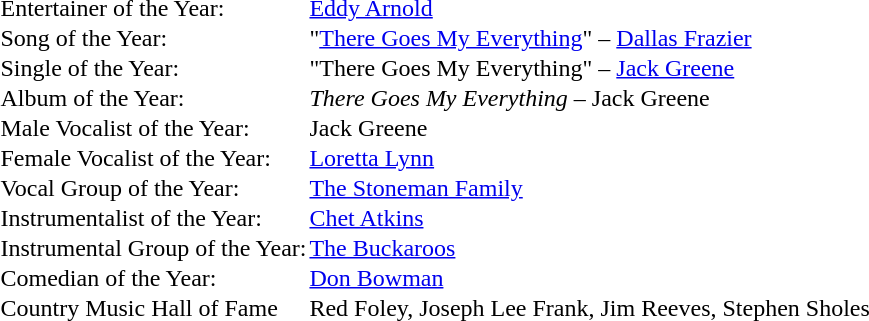<table cellspacing="0" border="0" cellpadding="1">
<tr>
<td>Entertainer of the Year:</td>
<td><a href='#'>Eddy Arnold</a></td>
</tr>
<tr>
<td>Song of the Year:</td>
<td>"<a href='#'>There Goes My Everything</a>" – <a href='#'>Dallas Frazier</a></td>
</tr>
<tr>
<td>Single of the Year:</td>
<td>"There Goes My Everything" – <a href='#'>Jack Greene</a></td>
</tr>
<tr>
<td>Album of the Year:</td>
<td><em>There Goes My Everything</em> – Jack Greene</td>
</tr>
<tr>
<td>Male Vocalist of the Year:</td>
<td>Jack Greene</td>
</tr>
<tr>
<td>Female Vocalist of the Year:</td>
<td><a href='#'>Loretta Lynn</a></td>
</tr>
<tr>
<td>Vocal Group of the Year:</td>
<td><a href='#'>The Stoneman Family</a></td>
</tr>
<tr>
<td>Instrumentalist of the Year:</td>
<td><a href='#'>Chet Atkins</a></td>
</tr>
<tr>
<td>Instrumental Group of the Year:</td>
<td><a href='#'>The Buckaroos</a></td>
</tr>
<tr>
<td>Comedian of the Year:</td>
<td><a href='#'>Don Bowman</a></td>
</tr>
<tr>
<td>Country Music Hall of Fame</td>
<td>Red Foley, Joseph Lee Frank, Jim Reeves, Stephen Sholes</td>
</tr>
</table>
